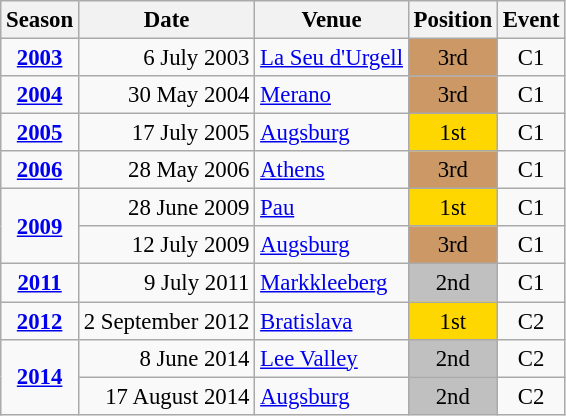<table class="wikitable" style="text-align:center; font-size:95%;">
<tr>
<th>Season</th>
<th>Date</th>
<th>Venue</th>
<th>Position</th>
<th>Event</th>
</tr>
<tr>
<td><strong><a href='#'>2003</a></strong></td>
<td align=right>6 July 2003</td>
<td align=left><a href='#'>La Seu d'Urgell</a></td>
<td bgcolor=cc9966>3rd</td>
<td>C1</td>
</tr>
<tr>
<td><strong><a href='#'>2004</a></strong></td>
<td align=right>30 May 2004</td>
<td align=left><a href='#'>Merano</a></td>
<td bgcolor=cc9966>3rd</td>
<td>C1</td>
</tr>
<tr>
<td><strong><a href='#'>2005</a></strong></td>
<td align=right>17 July 2005</td>
<td align=left><a href='#'>Augsburg</a></td>
<td bgcolor=gold>1st</td>
<td>C1</td>
</tr>
<tr>
<td><strong><a href='#'>2006</a></strong></td>
<td align=right>28 May 2006</td>
<td align=left><a href='#'>Athens</a></td>
<td bgcolor=cc9966>3rd</td>
<td>C1</td>
</tr>
<tr>
<td rowspan=2><strong><a href='#'>2009</a></strong></td>
<td align=right>28 June 2009</td>
<td align=left><a href='#'>Pau</a></td>
<td bgcolor=gold>1st</td>
<td>C1</td>
</tr>
<tr>
<td align=right>12 July 2009</td>
<td align=left><a href='#'>Augsburg</a></td>
<td bgcolor=cc9966>3rd</td>
<td>C1</td>
</tr>
<tr>
<td><strong><a href='#'>2011</a></strong></td>
<td align=right>9 July 2011</td>
<td align=left><a href='#'>Markkleeberg</a></td>
<td bgcolor=silver>2nd</td>
<td>C1</td>
</tr>
<tr>
<td><strong><a href='#'>2012</a></strong></td>
<td align=right>2 September 2012</td>
<td align=left><a href='#'>Bratislava</a></td>
<td bgcolor=gold>1st</td>
<td>C2</td>
</tr>
<tr>
<td rowspan=2><strong><a href='#'>2014</a></strong></td>
<td align=right>8 June 2014</td>
<td align=left><a href='#'>Lee Valley</a></td>
<td bgcolor=silver>2nd</td>
<td>C2</td>
</tr>
<tr>
<td align=right>17 August 2014</td>
<td align=left><a href='#'>Augsburg</a></td>
<td bgcolor=silver>2nd</td>
<td>C2</td>
</tr>
</table>
